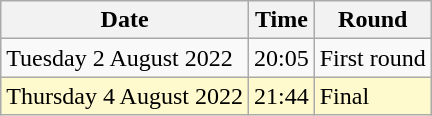<table class="wikitable">
<tr>
<th>Date</th>
<th>Time</th>
<th>Round</th>
</tr>
<tr>
<td>Tuesday 2 August 2022</td>
<td>20:05</td>
<td>First round</td>
</tr>
<tr>
<td style=background:lemonchiffon>Thursday 4 August 2022</td>
<td style=background:lemonchiffon>21:44</td>
<td style=background:lemonchiffon>Final</td>
</tr>
</table>
